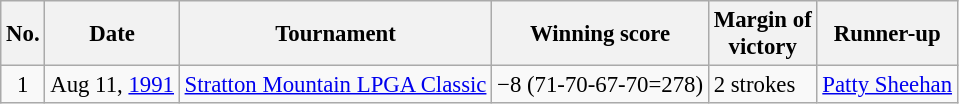<table class="wikitable" style="font-size:95%;">
<tr>
<th>No.</th>
<th>Date</th>
<th>Tournament</th>
<th>Winning score</th>
<th>Margin of <br>victory</th>
<th>Runner-up</th>
</tr>
<tr>
<td align=center>1</td>
<td>Aug 11, <a href='#'>1991</a></td>
<td><a href='#'>Stratton Mountain LPGA Classic</a></td>
<td>−8 (71-70-67-70=278)</td>
<td>2 strokes</td>
<td> <a href='#'>Patty Sheehan</a></td>
</tr>
</table>
